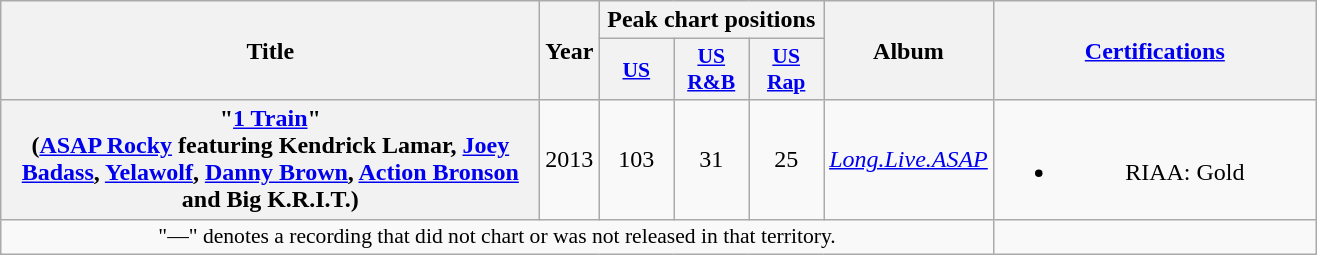<table class="wikitable plainrowheaders" style="text-align:center;">
<tr>
<th scope="col" rowspan="2" style="width:22em;">Title</th>
<th scope="col" rowspan="2">Year</th>
<th scope="col" colspan="3">Peak chart positions</th>
<th scope="col" rowspan="2">Album</th>
<th scope="col" rowspan="2" style="width:13em;"><a href='#'>Certifications</a></th>
</tr>
<tr>
<th scope="col" style="width:3em;font-size:90%;"><a href='#'>US</a><br></th>
<th scope="col" style="width:3em;font-size:90%;"><a href='#'>US R&B</a><br></th>
<th scope="col" style="width:3em;font-size:90%;"><a href='#'>US Rap</a><br></th>
</tr>
<tr>
<th scope="row">"<a href='#'>1 Train</a>"<br><span>(<a href='#'>ASAP Rocky</a> featuring Kendrick Lamar, <a href='#'>Joey Badass</a>, <a href='#'>Yelawolf</a>, <a href='#'>Danny Brown</a>, <a href='#'>Action Bronson</a> and Big K.R.I.T.)</span></th>
<td>2013</td>
<td>103</td>
<td>31</td>
<td>25</td>
<td><em><a href='#'>Long.Live.ASAP</a></em></td>
<td><br><ul><li>RIAA: Gold</li></ul></td>
</tr>
<tr>
<td colspan="6" style="font-size:90%">"—" denotes a recording that did not chart or was not released in that territory.</td>
</tr>
</table>
